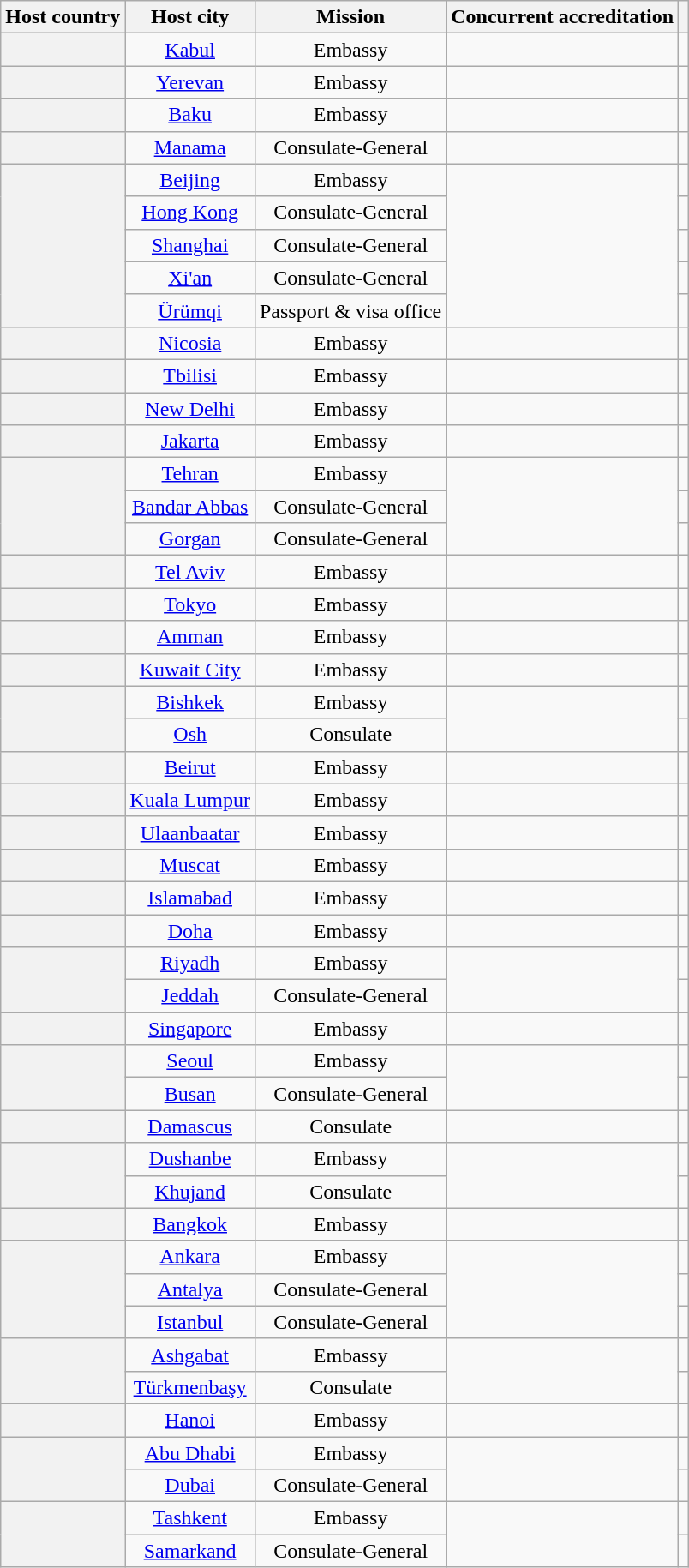<table class="wikitable plainrowheaders" style="text-align:center;">
<tr>
<th scope="col">Host country</th>
<th scope="col">Host city</th>
<th scope="col">Mission</th>
<th scope="col">Concurrent accreditation</th>
<th scope="col"></th>
</tr>
<tr>
<th scope="row"></th>
<td><a href='#'>Kabul</a></td>
<td>Embassy</td>
<td></td>
<td></td>
</tr>
<tr>
<th scope="row"></th>
<td><a href='#'>Yerevan</a></td>
<td>Embassy</td>
<td></td>
<td></td>
</tr>
<tr>
<th scope="row"></th>
<td><a href='#'>Baku</a></td>
<td>Embassy</td>
<td></td>
<td></td>
</tr>
<tr>
<th scope="row"></th>
<td><a href='#'>Manama</a></td>
<td>Consulate-General</td>
<td></td>
<td></td>
</tr>
<tr>
<th scope="row" rowspan="5"></th>
<td><a href='#'>Beijing</a></td>
<td>Embassy</td>
<td rowspan="5"></td>
<td></td>
</tr>
<tr>
<td><a href='#'>Hong Kong</a></td>
<td>Consulate-General</td>
<td></td>
</tr>
<tr>
<td><a href='#'>Shanghai</a></td>
<td>Consulate-General</td>
<td></td>
</tr>
<tr>
<td><a href='#'>Xi'an</a></td>
<td>Consulate-General</td>
<td></td>
</tr>
<tr>
<td><a href='#'>Ürümqi</a></td>
<td>Passport & visa office</td>
<td></td>
</tr>
<tr>
<th scope="row"></th>
<td><a href='#'>Nicosia</a></td>
<td>Embassy</td>
<td></td>
<td></td>
</tr>
<tr>
<th scope="row"></th>
<td><a href='#'>Tbilisi</a></td>
<td>Embassy</td>
<td></td>
<td></td>
</tr>
<tr>
<th scope="row"></th>
<td><a href='#'>New Delhi</a></td>
<td>Embassy</td>
<td></td>
<td></td>
</tr>
<tr>
<th scope="row"></th>
<td><a href='#'>Jakarta</a></td>
<td>Embassy</td>
<td></td>
<td></td>
</tr>
<tr>
<th scope="row" rowspan="3"></th>
<td><a href='#'>Tehran</a></td>
<td>Embassy</td>
<td rowspan="3"></td>
<td></td>
</tr>
<tr>
<td><a href='#'>Bandar Abbas</a></td>
<td>Consulate-General</td>
<td></td>
</tr>
<tr>
<td><a href='#'>Gorgan</a></td>
<td>Consulate-General</td>
<td></td>
</tr>
<tr>
<th scope="row"></th>
<td><a href='#'>Tel Aviv</a></td>
<td>Embassy</td>
<td></td>
<td></td>
</tr>
<tr>
<th scope="row"></th>
<td><a href='#'>Tokyo</a></td>
<td>Embassy</td>
<td></td>
<td></td>
</tr>
<tr>
<th scope="row"></th>
<td><a href='#'>Amman</a></td>
<td>Embassy</td>
<td></td>
<td></td>
</tr>
<tr>
<th scope="row"></th>
<td><a href='#'>Kuwait City</a></td>
<td>Embassy</td>
<td></td>
<td></td>
</tr>
<tr>
<th scope="row" rowspan="2"></th>
<td><a href='#'>Bishkek</a></td>
<td>Embassy</td>
<td rowspan="2"></td>
<td></td>
</tr>
<tr>
<td><a href='#'>Osh</a></td>
<td>Consulate</td>
<td></td>
</tr>
<tr>
<th scope="row"></th>
<td><a href='#'>Beirut</a></td>
<td>Embassy</td>
<td></td>
<td></td>
</tr>
<tr>
<th scope="row"></th>
<td><a href='#'>Kuala Lumpur</a></td>
<td>Embassy</td>
<td></td>
<td></td>
</tr>
<tr>
<th scope="row"></th>
<td><a href='#'>Ulaanbaatar</a></td>
<td>Embassy</td>
<td></td>
<td></td>
</tr>
<tr>
<th scope="row"></th>
<td><a href='#'>Muscat</a></td>
<td>Embassy</td>
<td></td>
<td></td>
</tr>
<tr>
<th scope="row"></th>
<td><a href='#'>Islamabad</a></td>
<td>Embassy</td>
<td></td>
<td></td>
</tr>
<tr>
<th scope="row"></th>
<td><a href='#'>Doha</a></td>
<td>Embassy</td>
<td></td>
<td></td>
</tr>
<tr>
<th scope="row"  rowspan="2"></th>
<td><a href='#'>Riyadh</a></td>
<td>Embassy</td>
<td rowspan="2"></td>
<td></td>
</tr>
<tr>
<td><a href='#'>Jeddah</a></td>
<td>Consulate-General</td>
<td></td>
</tr>
<tr>
<th scope="row"></th>
<td><a href='#'>Singapore</a></td>
<td>Embassy</td>
<td></td>
<td></td>
</tr>
<tr>
<th scope="row" rowspan="2"></th>
<td><a href='#'>Seoul</a></td>
<td>Embassy</td>
<td rowspan="2"></td>
<td></td>
</tr>
<tr>
<td><a href='#'>Busan</a></td>
<td>Consulate-General</td>
<td></td>
</tr>
<tr>
<th scope="row"></th>
<td><a href='#'>Damascus</a></td>
<td>Consulate</td>
<td></td>
<td></td>
</tr>
<tr>
<th scope="row" rowspan="2"></th>
<td><a href='#'>Dushanbe</a></td>
<td>Embassy</td>
<td rowspan="2"></td>
<td></td>
</tr>
<tr>
<td><a href='#'>Khujand</a></td>
<td>Consulate</td>
<td></td>
</tr>
<tr>
<th scope="row"></th>
<td><a href='#'>Bangkok</a></td>
<td>Embassy</td>
<td></td>
<td></td>
</tr>
<tr>
<th scope="row" rowspan="3"></th>
<td><a href='#'>Ankara</a></td>
<td>Embassy</td>
<td rowspan="3"></td>
<td></td>
</tr>
<tr>
<td><a href='#'>Antalya</a></td>
<td>Consulate-General</td>
<td></td>
</tr>
<tr>
<td><a href='#'>Istanbul</a></td>
<td>Consulate-General</td>
<td></td>
</tr>
<tr>
<th scope="row" rowspan="2"></th>
<td><a href='#'>Ashgabat</a></td>
<td>Embassy</td>
<td rowspan="2"></td>
<td></td>
</tr>
<tr>
<td><a href='#'>Türkmenbaşy</a></td>
<td>Consulate</td>
<td></td>
</tr>
<tr>
<th scope="row"></th>
<td><a href='#'>Hanoi</a></td>
<td>Embassy</td>
<td></td>
<td></td>
</tr>
<tr>
<th scope="row" rowspan="2"></th>
<td><a href='#'>Abu Dhabi</a></td>
<td>Embassy</td>
<td rowspan="2"></td>
<td></td>
</tr>
<tr>
<td><a href='#'>Dubai</a></td>
<td>Consulate-General</td>
<td></td>
</tr>
<tr>
<th scope="row" rowspan="2"></th>
<td><a href='#'>Tashkent</a></td>
<td>Embassy</td>
<td rowspan="2"></td>
<td></td>
</tr>
<tr>
<td><a href='#'>Samarkand</a></td>
<td>Consulate-General</td>
<td></td>
</tr>
</table>
